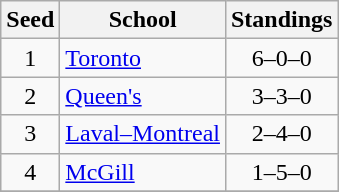<table class="wikitable">
<tr>
<th>Seed</th>
<th>School</th>
<th>Standings</th>
</tr>
<tr>
<td align=center>1</td>
<td><a href='#'>Toronto</a></td>
<td align=center>6–0–0</td>
</tr>
<tr>
<td align=center>2</td>
<td><a href='#'>Queen's</a></td>
<td align=center>3–3–0</td>
</tr>
<tr>
<td align=center>3</td>
<td><a href='#'>Laval–Montreal</a></td>
<td align=center>2–4–0</td>
</tr>
<tr>
<td align=center>4</td>
<td><a href='#'>McGill</a></td>
<td align=center>1–5–0</td>
</tr>
<tr>
</tr>
</table>
